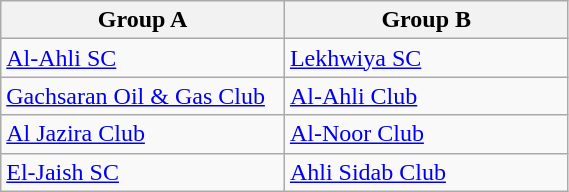<table class="wikitable" width=30%>
<tr>
<th width=50%>Group A</th>
<th width=50%>Group B</th>
</tr>
<tr>
<td> <a href='#'>Al-Ahli SC</a></td>
<td> <a href='#'>Lekhwiya SC</a></td>
</tr>
<tr>
<td> <a href='#'>Gachsaran Oil & Gas Club</a></td>
<td> <a href='#'>Al-Ahli Club</a></td>
</tr>
<tr>
<td> <a href='#'>Al Jazira Club</a></td>
<td> <a href='#'>Al-Noor Club</a></td>
</tr>
<tr>
<td> <a href='#'>El-Jaish SC</a></td>
<td> <a href='#'>Ahli Sidab Club</a></td>
</tr>
</table>
